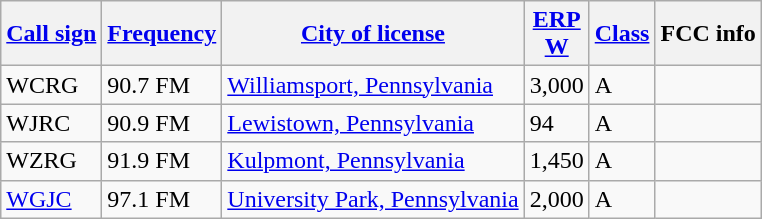<table class="wikitable sortable">
<tr>
<th><a href='#'>Call sign</a></th>
<th data-sort-type="number"><a href='#'>Frequency</a></th>
<th><a href='#'>City of license</a></th>
<th data-sort-type="number"><a href='#'>ERP</a><br><a href='#'>W</a></th>
<th><a href='#'>Class</a></th>
<th class="unsortable">FCC info</th>
</tr>
<tr>
<td>WCRG</td>
<td>90.7 FM</td>
<td><a href='#'>Williamsport, Pennsylvania</a></td>
<td>3,000</td>
<td>A</td>
<td></td>
</tr>
<tr>
<td>WJRC</td>
<td>90.9 FM</td>
<td><a href='#'>Lewistown, Pennsylvania</a></td>
<td>94</td>
<td>A</td>
<td></td>
</tr>
<tr>
<td>WZRG</td>
<td>91.9 FM</td>
<td><a href='#'>Kulpmont, Pennsylvania</a></td>
<td>1,450</td>
<td>A</td>
<td></td>
</tr>
<tr>
<td><a href='#'>WGJC</a></td>
<td>97.1 FM</td>
<td><a href='#'>University Park, Pennsylvania</a></td>
<td>2,000</td>
<td>A</td>
<td></td>
</tr>
</table>
